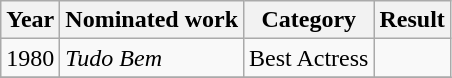<table class="wikitable sortable">
<tr>
<th>Year</th>
<th>Nominated work</th>
<th>Category</th>
<th>Result</th>
</tr>
<tr>
<td>1980</td>
<td><em>Tudo Bem</em></td>
<td>Best Actress</td>
<td></td>
</tr>
<tr>
</tr>
</table>
